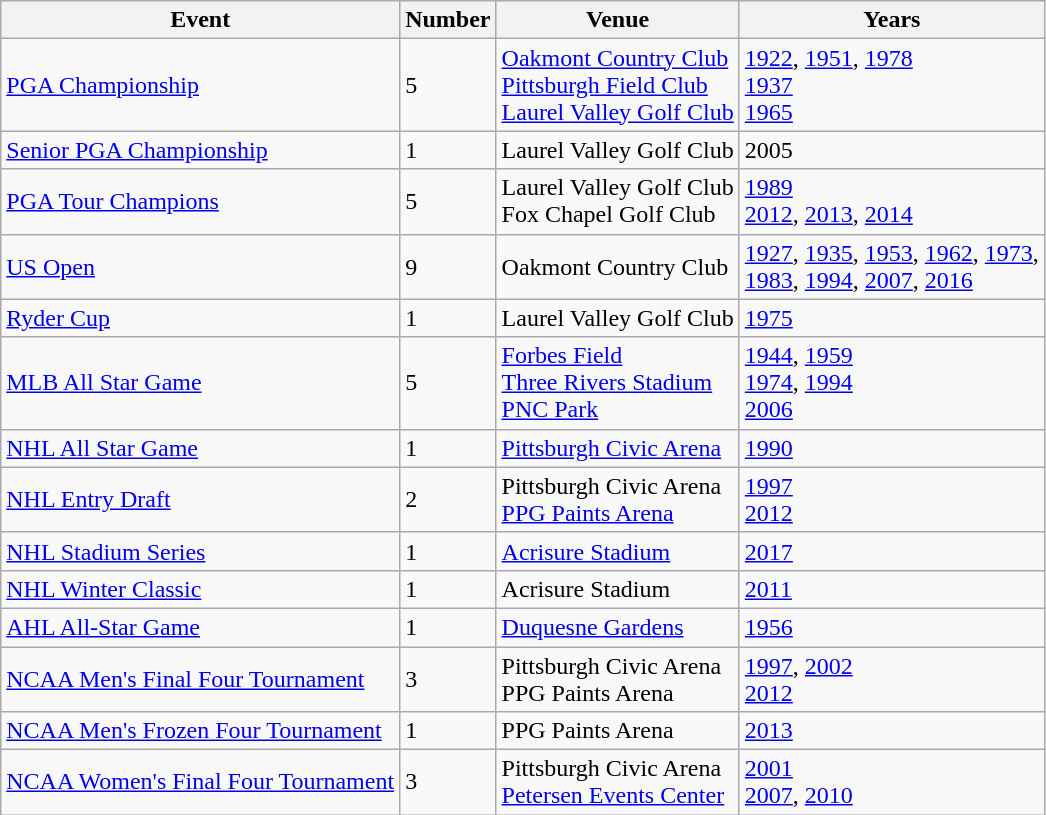<table class="wikitable sortable">
<tr>
<th>Event</th>
<th>Number</th>
<th>Venue</th>
<th>Years</th>
</tr>
<tr>
<td><a href='#'>PGA Championship</a></td>
<td>5</td>
<td><a href='#'>Oakmont Country Club</a><br><a href='#'>Pittsburgh Field Club</a><br><a href='#'>Laurel Valley Golf Club</a></td>
<td><a href='#'>1922</a>, <a href='#'>1951</a>, <a href='#'>1978</a><br><a href='#'>1937</a><br><a href='#'>1965</a></td>
</tr>
<tr>
<td><a href='#'>Senior PGA Championship</a></td>
<td>1</td>
<td>Laurel Valley Golf Club</td>
<td>2005</td>
</tr>
<tr>
<td><a href='#'>PGA Tour Champions</a></td>
<td>5</td>
<td>Laurel Valley Golf Club<br>Fox Chapel Golf Club</td>
<td><a href='#'>1989</a><br><a href='#'>2012</a>, <a href='#'>2013</a>, <a href='#'>2014</a></td>
</tr>
<tr>
<td><a href='#'>US Open</a></td>
<td>9</td>
<td>Oakmont Country Club</td>
<td><a href='#'>1927</a>, <a href='#'>1935</a>, <a href='#'>1953</a>, <a href='#'>1962</a>, <a href='#'>1973</a>, <br> <a href='#'>1983</a>, <a href='#'>1994</a>, <a href='#'>2007</a>, <a href='#'>2016</a></td>
</tr>
<tr>
<td><a href='#'>Ryder Cup</a></td>
<td>1</td>
<td>Laurel Valley Golf Club</td>
<td><a href='#'>1975</a></td>
</tr>
<tr>
<td><a href='#'>MLB All Star Game</a></td>
<td>5</td>
<td><a href='#'>Forbes Field</a><br><a href='#'>Three Rivers Stadium</a><br><a href='#'>PNC Park</a></td>
<td><a href='#'>1944</a>, <a href='#'>1959</a><br><a href='#'>1974</a>, <a href='#'>1994</a><br><a href='#'>2006</a></td>
</tr>
<tr>
<td><a href='#'>NHL All Star Game</a></td>
<td>1</td>
<td><a href='#'>Pittsburgh Civic Arena</a></td>
<td><a href='#'>1990</a></td>
</tr>
<tr>
<td><a href='#'>NHL Entry Draft</a></td>
<td>2</td>
<td>Pittsburgh Civic Arena<br><a href='#'>PPG Paints Arena</a></td>
<td><a href='#'>1997</a><br><a href='#'>2012</a></td>
</tr>
<tr>
<td><a href='#'>NHL Stadium Series</a></td>
<td>1</td>
<td><a href='#'>Acrisure Stadium</a></td>
<td><a href='#'>2017</a></td>
</tr>
<tr>
<td><a href='#'>NHL Winter Classic</a></td>
<td>1</td>
<td>Acrisure Stadium</td>
<td><a href='#'>2011</a></td>
</tr>
<tr>
<td><a href='#'>AHL All-Star Game</a></td>
<td>1</td>
<td><a href='#'>Duquesne Gardens</a></td>
<td><a href='#'>1956</a></td>
</tr>
<tr>
<td><a href='#'>NCAA Men's Final Four Tournament</a></td>
<td>3</td>
<td>Pittsburgh Civic Arena<br>PPG Paints Arena</td>
<td><a href='#'>1997</a>, <a href='#'>2002</a><br><a href='#'>2012</a></td>
</tr>
<tr>
<td><a href='#'>NCAA Men's Frozen Four Tournament</a></td>
<td>1</td>
<td>PPG Paints Arena</td>
<td><a href='#'>2013</a></td>
</tr>
<tr>
<td><a href='#'>NCAA Women's Final Four Tournament</a></td>
<td>3</td>
<td>Pittsburgh Civic Arena<br><a href='#'>Petersen Events Center</a></td>
<td><a href='#'>2001</a><br><a href='#'>2007</a>, <a href='#'>2010</a></td>
</tr>
</table>
